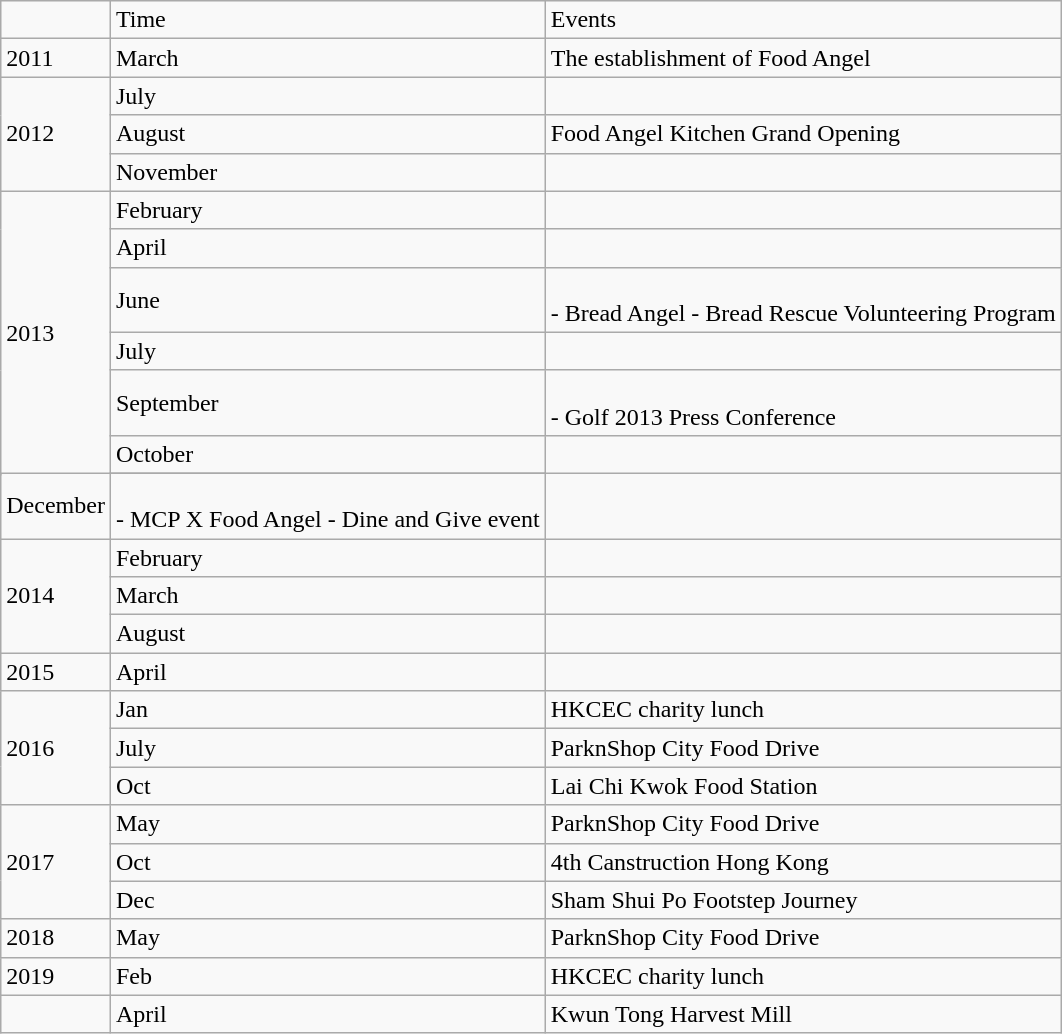<table class="wikitable">
<tr>
<td></td>
<td>Time</td>
<td>Events</td>
</tr>
<tr>
<td>2011</td>
<td>March</td>
<td>The establishment of Food Angel</td>
</tr>
<tr>
<td rowspan=3>2012</td>
<td>July</td>
<td></td>
</tr>
<tr>
<td>August</td>
<td>Food Angel Kitchen Grand Opening</td>
</tr>
<tr>
<td>November</td>
<td></td>
</tr>
<tr>
<td rowspan=7>2013</td>
<td>February</td>
<td></td>
</tr>
<tr>
<td>April</td>
<td></td>
</tr>
<tr>
<td>June</td>
<td><br>- Bread Angel - Bread Rescue Volunteering Program</td>
</tr>
<tr>
<td>July</td>
<td></td>
</tr>
<tr>
<td>September</td>
<td><br>- Golf 2013 Press Conference</td>
</tr>
<tr>
<td>October</td>
<td></td>
</tr>
<tr Mission Hills Golf Event>
</tr>
<tr>
<td>December</td>
<td><br>- MCP X Food Angel - Dine and Give event</td>
</tr>
<tr>
<td rowspan=3>2014</td>
<td>February</td>
<td></td>
</tr>
<tr>
<td>March</td>
<td></td>
</tr>
<tr>
<td>August</td>
<td></td>
</tr>
<tr>
<td>2015</td>
<td>April</td>
<td></td>
</tr>
<tr>
<td rowspan="3">2016</td>
<td>Jan</td>
<td>HKCEC charity lunch</td>
</tr>
<tr>
<td>July</td>
<td>ParknShop City Food Drive</td>
</tr>
<tr>
<td>Oct</td>
<td>Lai Chi Kwok Food Station</td>
</tr>
<tr>
<td rowspan="3">2017</td>
<td>May</td>
<td>ParknShop City Food Drive</td>
</tr>
<tr>
<td>Oct</td>
<td>4th Canstruction Hong Kong</td>
</tr>
<tr>
<td>Dec</td>
<td>Sham Shui Po Footstep Journey</td>
</tr>
<tr>
<td>2018</td>
<td>May</td>
<td>ParknShop City Food Drive</td>
</tr>
<tr>
<td>2019</td>
<td>Feb</td>
<td>HKCEC charity lunch</td>
</tr>
<tr>
<td></td>
<td>April</td>
<td>Kwun Tong Harvest Mill</td>
</tr>
</table>
